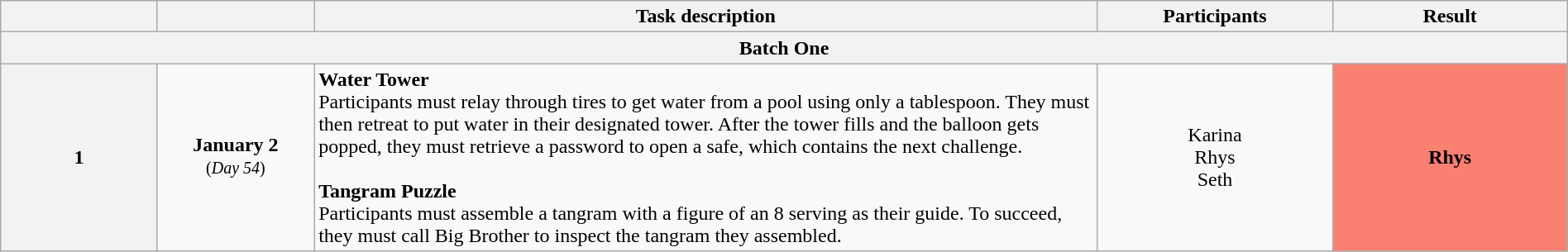<table class="wikitable" style="text-align:center; font-size:100%; line-height:18px;" width="100%">
<tr>
<th style="width: 10%;"></th>
<th style="width: 10%;"></th>
<th style="width: 50%;">Task description</th>
<th style="width: 15%;">Participants</th>
<th style="width: 15%;">Result</th>
</tr>
<tr>
<th colspan="5">Batch One</th>
</tr>
<tr>
<th>1</th>
<td><strong>January 2</strong><br><small>(<em>Day 54</em>)</small></td>
<td align="left"><strong>Water Tower</strong><br>Participants must relay through tires to get water from a pool using only a tablespoon. They must then retreat to put water in their designated tower. After the tower fills and the balloon gets popped, they must retrieve a password to open a safe, which contains the next challenge.<br><br><strong>Tangram Puzzle</strong><br>Participants must assemble a tangram with a figure of an 8 serving as their guide. To succeed, they must call Big Brother to inspect the tangram they assembled.</td>
<td>Karina<br>Rhys<br>Seth</td>
<td style="background:#FA8072;" align="center"><strong>Rhys</strong></td>
</tr>
</table>
